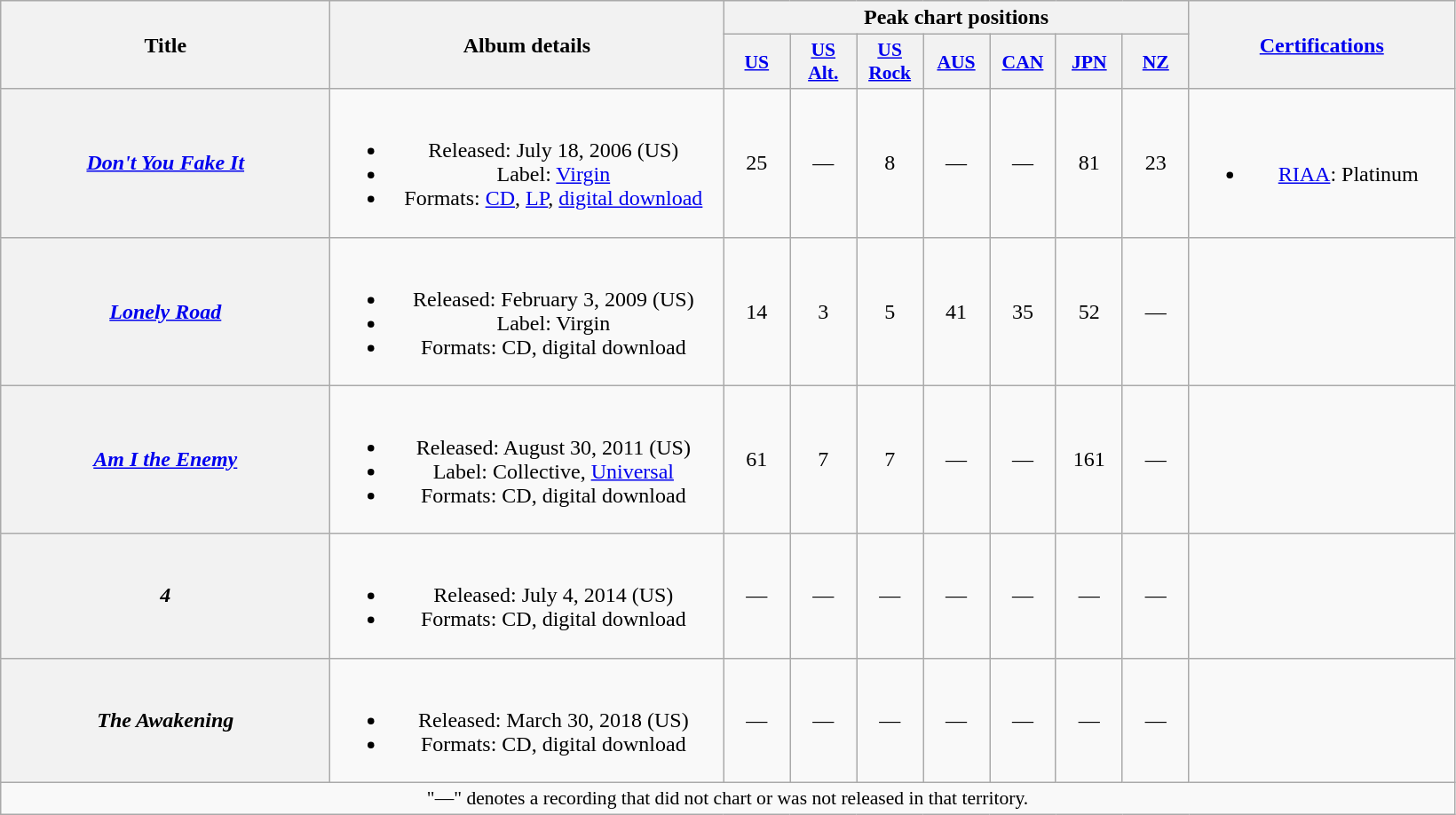<table class="wikitable plainrowheaders" style="text-align:center;">
<tr>
<th scope="col" rowspan="2" style="width:15em;">Title</th>
<th scope="col" rowspan="2" style="width:18em;">Album details</th>
<th scope="col" colspan="7">Peak chart positions</th>
<th scope="col" rowspan="2" style="width:12em;"><a href='#'>Certifications</a></th>
</tr>
<tr>
<th scope="col" style="width:3em;font-size:90%;"><a href='#'>US</a><br></th>
<th scope="col" style="width:3em;font-size:90%;"><a href='#'>US<br>Alt.</a><br></th>
<th scope="col" style="width:3em;font-size:90%;"><a href='#'>US<br>Rock</a><br></th>
<th scope="col" style="width:3em;font-size:90%;"><a href='#'>AUS</a><br></th>
<th scope="col" style="width:3em;font-size:90%;"><a href='#'>CAN</a><br></th>
<th scope="col" style="width:3em;font-size:90%;"><a href='#'>JPN</a><br></th>
<th scope="col" style="width:3em;font-size:90%;"><a href='#'>NZ</a><br></th>
</tr>
<tr>
<th scope="row"><em><a href='#'>Don't You Fake It</a></em></th>
<td><br><ul><li>Released: July 18, 2006 <span>(US)</span></li><li>Label: <a href='#'>Virgin</a></li><li>Formats: <a href='#'>CD</a>, <a href='#'>LP</a>, <a href='#'>digital download</a></li></ul></td>
<td>25</td>
<td>—</td>
<td>8</td>
<td>—</td>
<td>—</td>
<td>81</td>
<td>23</td>
<td><br><ul><li><a href='#'>RIAA</a>: Platinum</li></ul></td>
</tr>
<tr>
<th scope="row"><em><a href='#'>Lonely Road</a></em></th>
<td><br><ul><li>Released: February 3, 2009 <span>(US)</span></li><li>Label: Virgin</li><li>Formats: CD, digital download</li></ul></td>
<td>14</td>
<td>3</td>
<td>5</td>
<td>41</td>
<td>35</td>
<td>52</td>
<td>—</td>
<td></td>
</tr>
<tr>
<th scope="row"><em><a href='#'>Am I the Enemy</a></em></th>
<td><br><ul><li>Released: August 30, 2011 <span>(US)</span></li><li>Label: Collective, <a href='#'>Universal</a></li><li>Formats: CD, digital download</li></ul></td>
<td>61</td>
<td>7</td>
<td>7</td>
<td>—</td>
<td>—</td>
<td>161</td>
<td>—</td>
<td></td>
</tr>
<tr>
<th scope="row"><em>4</em></th>
<td><br><ul><li>Released: July 4, 2014 <span>(US)</span></li><li>Formats: CD, digital download</li></ul></td>
<td>—</td>
<td>—</td>
<td>—</td>
<td>—</td>
<td>—</td>
<td>—</td>
<td>—</td>
<td></td>
</tr>
<tr>
<th scope="row"><em>The Awakening</em></th>
<td><br><ul><li>Released: March 30, 2018 <span>(US)</span></li><li>Formats: CD, digital download</li></ul></td>
<td>—</td>
<td>—</td>
<td>—</td>
<td>—</td>
<td>—</td>
<td>—</td>
<td>—</td>
<td></td>
</tr>
<tr>
<td colspan="10" style="font-size:90%">"—" denotes a recording that did not chart or was not released in that territory.</td>
</tr>
</table>
